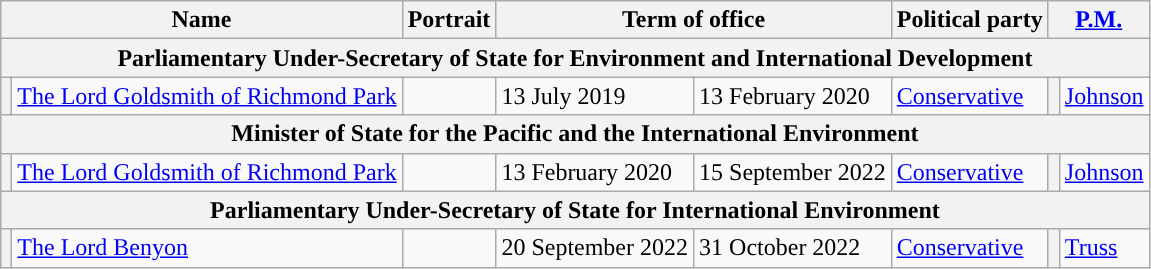<table class="wikitable" style="text-align:left">
<tr>
<th colspan="2">Name</th>
<th>Portrait</th>
<th colspan="2">Term of office</th>
<th>Political party</th>
<th colspan="2"><a href='#'>P.M.</a></th>
</tr>
<tr>
<th colspan="9">Parliamentary Under-Secretary of State for Environment and International Development</th>
</tr>
<tr>
<th style="background-color: "></th>
<td><a href='#'>The Lord Goldsmith of Richmond Park</a></td>
<td></td>
<td>13 July 2019</td>
<td>13 February 2020</td>
<td><a href='#'>Conservative</a></td>
<th style="background-color: "></th>
<td><a href='#'>Johnson</a></td>
</tr>
<tr>
<th colspan="9">Minister of State for the Pacific and the International Environment</th>
</tr>
<tr>
<th style="background-color: "></th>
<td><a href='#'>The Lord Goldsmith of Richmond Park</a></td>
<td></td>
<td>13 February 2020</td>
<td>15 September 2022</td>
<td><a href='#'>Conservative</a></td>
<th style="background-color: "></th>
<td><a href='#'>Johnson</a></td>
</tr>
<tr>
<th colspan="9">Parliamentary Under-Secretary of State for International Environment</th>
</tr>
<tr>
<th style="background-color: "></th>
<td><a href='#'>The Lord Benyon</a></td>
<td></td>
<td>20 September 2022</td>
<td>31 October 2022</td>
<td><a href='#'>Conservative</a></td>
<th style="background-color: "></th>
<td><a href='#'>Truss</a></td>
</tr>
</table>
